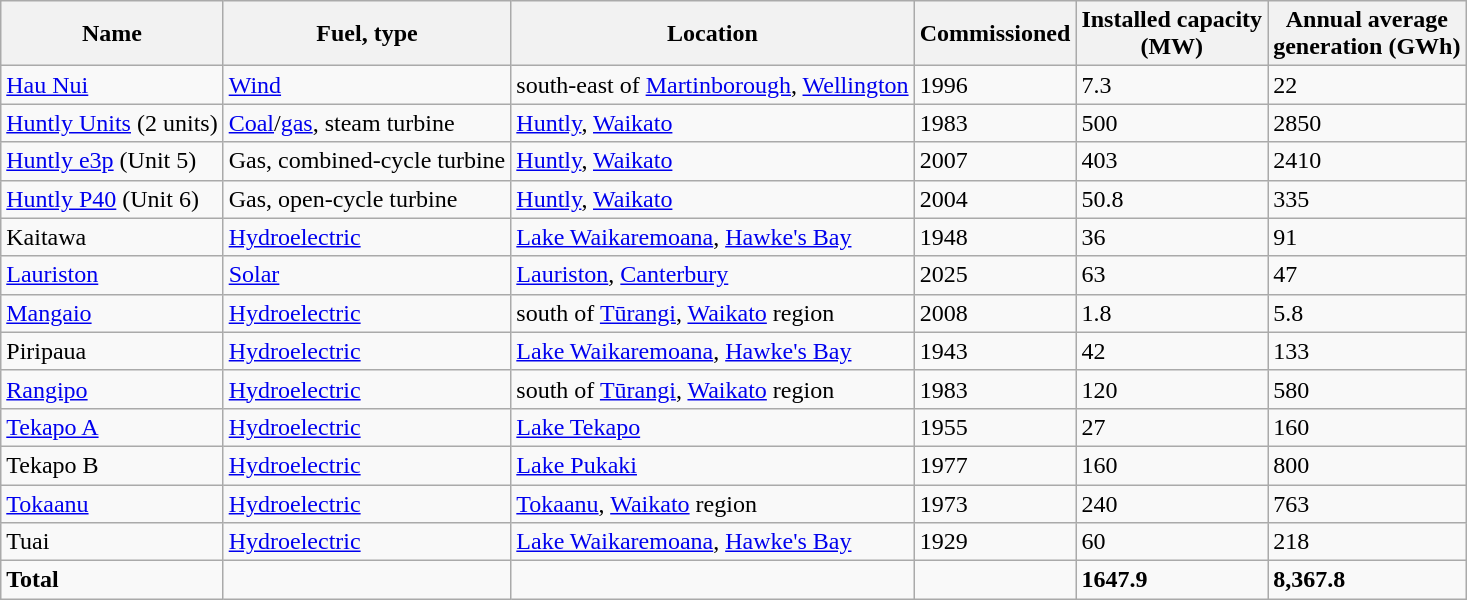<table class="wikitable" align="center">
<tr>
<th>Name</th>
<th>Fuel, type</th>
<th>Location</th>
<th>Commissioned</th>
<th>Installed capacity <br> (MW)</th>
<th>Annual average <br> generation (GWh)</th>
</tr>
<tr>
<td><a href='#'>Hau Nui</a></td>
<td><a href='#'>Wind</a></td>
<td>south-east of <a href='#'>Martinborough</a>, <a href='#'>Wellington</a></td>
<td>1996</td>
<td>7.3</td>
<td>22</td>
</tr>
<tr>
<td><a href='#'>Huntly Units</a> (2 units)</td>
<td><a href='#'>Coal</a>/<a href='#'>gas</a>, steam turbine</td>
<td><a href='#'>Huntly</a>, <a href='#'>Waikato</a></td>
<td>1983</td>
<td>500</td>
<td>2850</td>
</tr>
<tr>
<td><a href='#'>Huntly e3p</a> (Unit 5)</td>
<td>Gas, combined-cycle turbine</td>
<td><a href='#'>Huntly</a>, <a href='#'>Waikato</a></td>
<td>2007</td>
<td>403</td>
<td>2410</td>
</tr>
<tr>
<td><a href='#'>Huntly P40</a> (Unit 6)</td>
<td>Gas, open-cycle turbine</td>
<td><a href='#'>Huntly</a>, <a href='#'>Waikato</a></td>
<td>2004</td>
<td>50.8</td>
<td>335</td>
</tr>
<tr>
<td>Kaitawa</td>
<td><a href='#'>Hydroelectric</a></td>
<td><a href='#'>Lake Waikaremoana</a>, <a href='#'>Hawke's Bay</a></td>
<td>1948</td>
<td>36</td>
<td>91</td>
</tr>
<tr>
<td><a href='#'>Lauriston</a></td>
<td><a href='#'>Solar</a></td>
<td><a href='#'>Lauriston</a>, <a href='#'>Canterbury</a></td>
<td>2025</td>
<td>63</td>
<td>47</td>
</tr>
<tr>
<td><a href='#'>Mangaio</a></td>
<td><a href='#'>Hydroelectric</a></td>
<td>south of <a href='#'>Tūrangi</a>, <a href='#'>Waikato</a> region</td>
<td>2008</td>
<td>1.8</td>
<td>5.8</td>
</tr>
<tr>
<td>Piripaua</td>
<td><a href='#'>Hydroelectric</a></td>
<td><a href='#'>Lake Waikaremoana</a>, <a href='#'>Hawke's Bay</a></td>
<td>1943</td>
<td>42</td>
<td>133</td>
</tr>
<tr>
<td><a href='#'>Rangipo</a></td>
<td><a href='#'>Hydroelectric</a></td>
<td>south of <a href='#'>Tūrangi</a>, <a href='#'>Waikato</a> region</td>
<td>1983</td>
<td>120</td>
<td>580</td>
</tr>
<tr>
<td><a href='#'>Tekapo A</a></td>
<td><a href='#'>Hydroelectric</a></td>
<td><a href='#'>Lake Tekapo</a></td>
<td>1955</td>
<td>27</td>
<td>160</td>
</tr>
<tr>
<td>Tekapo B</td>
<td><a href='#'>Hydroelectric</a></td>
<td><a href='#'>Lake Pukaki</a></td>
<td>1977</td>
<td>160</td>
<td>800</td>
</tr>
<tr>
<td><a href='#'>Tokaanu</a></td>
<td><a href='#'>Hydroelectric</a></td>
<td><a href='#'>Tokaanu</a>, <a href='#'>Waikato</a> region</td>
<td>1973</td>
<td>240</td>
<td>763</td>
</tr>
<tr>
<td>Tuai</td>
<td><a href='#'>Hydroelectric</a></td>
<td><a href='#'>Lake Waikaremoana</a>, <a href='#'>Hawke's Bay</a></td>
<td>1929</td>
<td>60</td>
<td>218</td>
</tr>
<tr>
<td><strong>Total</strong></td>
<td></td>
<td></td>
<td></td>
<td><strong>1647.9</strong></td>
<td><strong>8,367.8</strong></td>
</tr>
</table>
